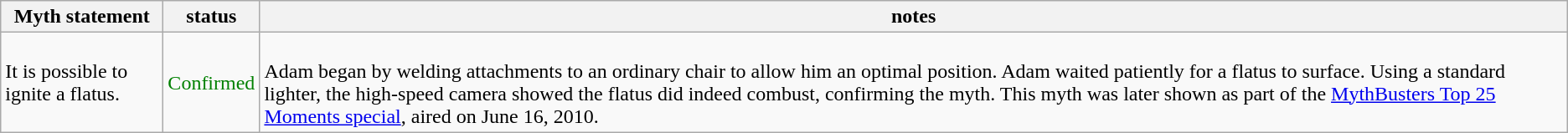<table class="wikitable plainrowheaders">
<tr>
<th>Myth statement</th>
<th>status</th>
<th>notes</th>
</tr>
<tr>
<td>It is possible to ignite a flatus.</td>
<td style="color:green">Confirmed</td>
<td><br>Adam began by welding attachments to an ordinary chair to allow him an optimal position. Adam waited patiently for a flatus to surface. Using a standard lighter, the high-speed camera showed the flatus did indeed combust, confirming the myth.
This myth was later shown as part of the <a href='#'>MythBusters Top 25 Moments special</a>, aired on June 16, 2010.</td>
</tr>
</table>
